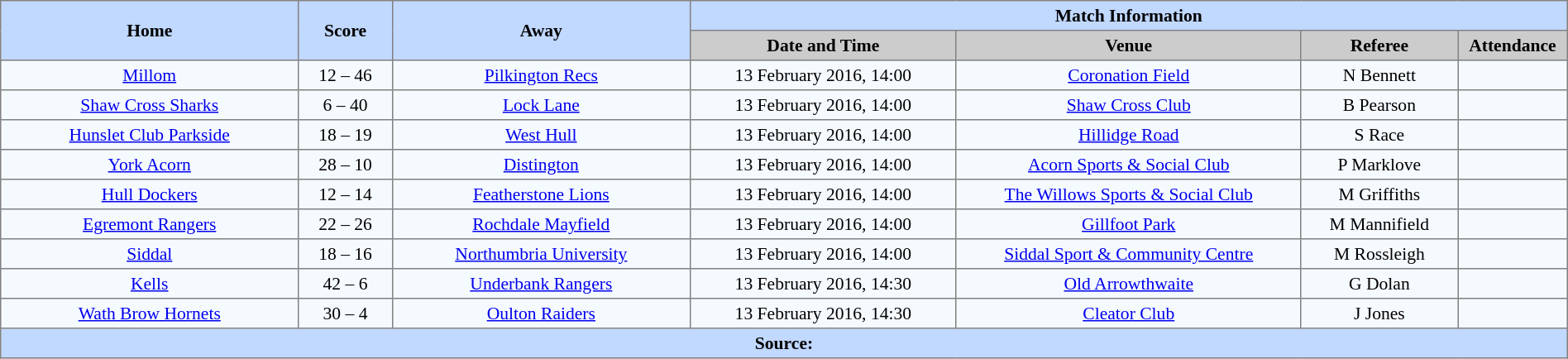<table border=1 style="border-collapse:collapse; font-size:90%; text-align:center;" cellpadding=3 cellspacing=0 width=100%>
<tr bgcolor=#C1D8FF>
<th rowspan=2 width=19%>Home</th>
<th rowspan=2 width=6%>Score</th>
<th rowspan=2 width=19%>Away</th>
<th colspan=6>Match Information</th>
</tr>
<tr bgcolor=#CCCCCC>
<th width=17%>Date and Time</th>
<th width=22%>Venue</th>
<th width=10%>Referee</th>
<th width=7%>Attendance</th>
</tr>
<tr bgcolor=#F5FAFF>
<td><a href='#'>Millom</a></td>
<td>12 – 46</td>
<td><a href='#'>Pilkington Recs</a></td>
<td>13 February 2016, 14:00</td>
<td><a href='#'>Coronation Field</a></td>
<td>N Bennett</td>
<td></td>
</tr>
<tr bgcolor=#F5FAFF>
<td><a href='#'>Shaw Cross Sharks</a></td>
<td>6 – 40</td>
<td><a href='#'>Lock Lane</a></td>
<td>13 February 2016, 14:00</td>
<td><a href='#'>Shaw Cross Club</a></td>
<td>B Pearson</td>
<td></td>
</tr>
<tr bgcolor=#F5FAFF>
<td><a href='#'>Hunslet Club Parkside</a></td>
<td>18 – 19</td>
<td><a href='#'>West Hull</a></td>
<td>13 February 2016, 14:00</td>
<td><a href='#'>Hillidge Road</a></td>
<td>S Race</td>
<td></td>
</tr>
<tr bgcolor=#F5FAFF>
<td><a href='#'>York Acorn</a></td>
<td>28 – 10</td>
<td><a href='#'>Distington</a></td>
<td>13 February 2016, 14:00</td>
<td><a href='#'>Acorn Sports & Social Club</a></td>
<td>P Marklove</td>
<td></td>
</tr>
<tr bgcolor=#F5FAFF>
<td><a href='#'>Hull Dockers</a></td>
<td>12 – 14</td>
<td><a href='#'>Featherstone Lions</a></td>
<td>13 February 2016, 14:00</td>
<td><a href='#'>The Willows Sports & Social Club</a></td>
<td>M Griffiths</td>
<td></td>
</tr>
<tr bgcolor=#F5FAFF>
<td><a href='#'>Egremont Rangers</a></td>
<td>22 – 26</td>
<td><a href='#'>Rochdale Mayfield</a></td>
<td>13 February 2016, 14:00</td>
<td><a href='#'>Gillfoot Park</a></td>
<td>M Mannifield</td>
<td></td>
</tr>
<tr bgcolor=#F5FAFF>
<td><a href='#'>Siddal</a></td>
<td>18 – 16</td>
<td><a href='#'>Northumbria University</a></td>
<td>13 February 2016, 14:00</td>
<td><a href='#'>Siddal Sport & Community Centre</a></td>
<td>M Rossleigh</td>
<td></td>
</tr>
<tr bgcolor=#F5FAFF>
<td><a href='#'>Kells</a></td>
<td>42 – 6</td>
<td><a href='#'>Underbank Rangers</a></td>
<td>13 February 2016, 14:30</td>
<td><a href='#'>Old Arrowthwaite</a></td>
<td>G Dolan</td>
<td></td>
</tr>
<tr bgcolor=#F5FAFF>
<td><a href='#'>Wath Brow Hornets</a></td>
<td>30 – 4</td>
<td><a href='#'>Oulton Raiders</a></td>
<td>13 February 2016, 14:30</td>
<td><a href='#'>Cleator Club</a></td>
<td>J Jones</td>
<td></td>
</tr>
<tr style="background:#c1d8ff;">
<th colspan=12>Source:</th>
</tr>
</table>
